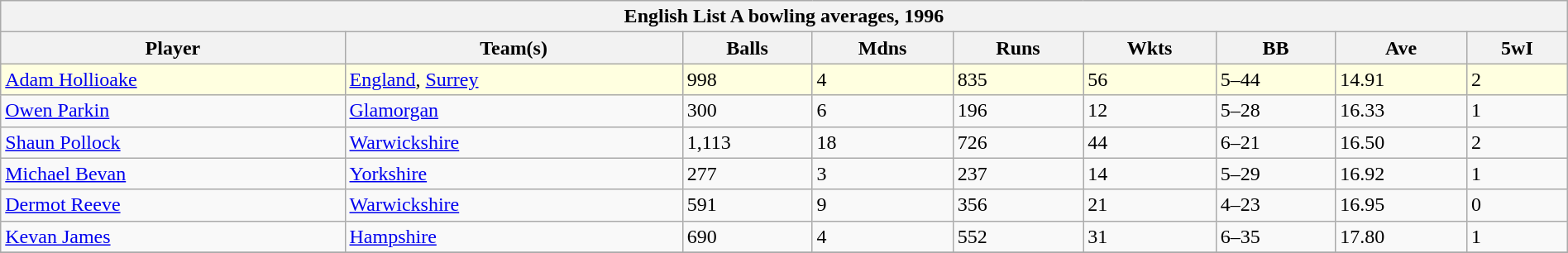<table class="wikitable" width="100%">
<tr>
<th bgcolor="#efefef" colspan=14>English List A bowling averages, 1996</th>
</tr>
<tr bgcolor="#efefef">
<th>Player</th>
<th>Team(s)</th>
<th>Balls</th>
<th>Mdns</th>
<th>Runs</th>
<th>Wkts</th>
<th>BB</th>
<th>Ave</th>
<th>5wI</th>
</tr>
<tr bgcolor="#ffffe0">
<td><a href='#'>Adam Hollioake</a></td>
<td><a href='#'>England</a>, <a href='#'>Surrey</a></td>
<td>998</td>
<td>4</td>
<td>835</td>
<td>56</td>
<td>5–44</td>
<td>14.91</td>
<td>2</td>
</tr>
<tr>
<td><a href='#'>Owen Parkin</a></td>
<td><a href='#'>Glamorgan</a></td>
<td>300</td>
<td>6</td>
<td>196</td>
<td>12</td>
<td>5–28</td>
<td>16.33</td>
<td>1</td>
</tr>
<tr>
<td><a href='#'>Shaun Pollock</a></td>
<td><a href='#'>Warwickshire</a></td>
<td>1,113</td>
<td>18</td>
<td>726</td>
<td>44</td>
<td>6–21</td>
<td>16.50</td>
<td>2</td>
</tr>
<tr>
<td><a href='#'>Michael Bevan</a></td>
<td><a href='#'>Yorkshire</a></td>
<td>277</td>
<td>3</td>
<td>237</td>
<td>14</td>
<td>5–29</td>
<td>16.92</td>
<td>1</td>
</tr>
<tr>
<td><a href='#'>Dermot Reeve</a></td>
<td><a href='#'>Warwickshire</a></td>
<td>591</td>
<td>9</td>
<td>356</td>
<td>21</td>
<td>4–23</td>
<td>16.95</td>
<td>0</td>
</tr>
<tr>
<td><a href='#'>Kevan James</a></td>
<td><a href='#'>Hampshire</a></td>
<td>690</td>
<td>4</td>
<td>552</td>
<td>31</td>
<td>6–35</td>
<td>17.80</td>
<td>1</td>
</tr>
<tr>
</tr>
</table>
